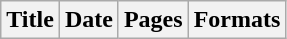<table class="wikitable" border="1">
<tr>
<th>Title</th>
<th>Date</th>
<th>Pages</th>
<th>Formats<br>















</th>
</tr>
</table>
